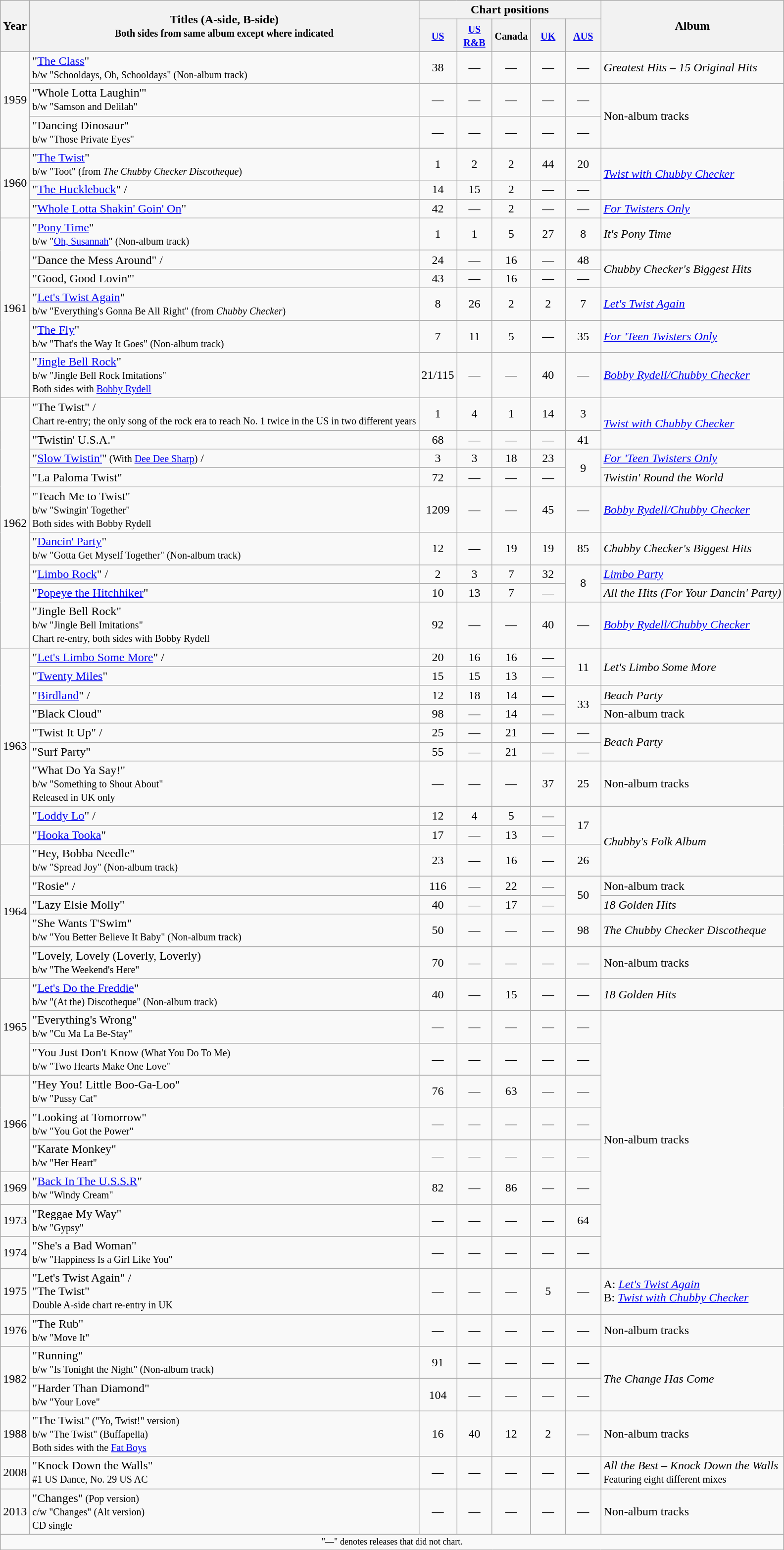<table class="wikitable">
<tr>
<th rowspan="2">Year</th>
<th rowspan="2">Titles (A-side, B-side)<br><small>Both sides from same album except where indicated</small></th>
<th colspan="5">Chart positions</th>
<th rowspan="2">Album</th>
</tr>
<tr>
<th width="40"><small><a href='#'>US</a></small><br></th>
<th width="40"><small><a href='#'>US R&B</a></small><br></th>
<th width="40"><small>Canada</small><br></th>
<th width="40"><small><a href='#'>UK</a></small><br></th>
<th width="40"><small><a href='#'>AUS</a></small><br></th>
</tr>
<tr>
<td rowspan="3">1959</td>
<td align="left">"<a href='#'>The Class</a>"<br><small>b/w "Schooldays, Oh, Schooldays" (Non-album track)</small></td>
<td align="center">38</td>
<td align="center">—</td>
<td align="center">—</td>
<td align="center">—</td>
<td align="center">—</td>
<td align="left"><em>Greatest Hits – 15 Original Hits</em></td>
</tr>
<tr>
<td align="left">"Whole Lotta Laughin'"<br><small>b/w "Samson and Delilah"</small></td>
<td align="center">—</td>
<td align="center">—</td>
<td align="center">—</td>
<td align="center">—</td>
<td align="center">—</td>
<td align="left" rowspan="2">Non-album tracks</td>
</tr>
<tr>
<td align="left">"Dancing Dinosaur"<br><small>b/w "Those Private Eyes"</small></td>
<td align="center">—</td>
<td align="center">—</td>
<td align="center">—</td>
<td align="center">—</td>
<td align="center">—</td>
</tr>
<tr>
<td rowspan="3">1960</td>
<td align="left">"<a href='#'>The Twist</a>"<br><small>b/w "Toot" (from <em>The Chubby Checker Discotheque</em>)</small></td>
<td align="center">1</td>
<td align="center">2</td>
<td align="center">2</td>
<td align="center">44</td>
<td align="center">20</td>
<td align="left" rowspan="2"><em><a href='#'>Twist with Chubby Checker</a></em></td>
</tr>
<tr>
<td align="left">"<a href='#'>The Hucklebuck</a>" /</td>
<td align="center">14</td>
<td align="center">15</td>
<td align="center">2</td>
<td align="center">—</td>
<td align="center">—</td>
</tr>
<tr>
<td align="left">"<a href='#'>Whole Lotta Shakin' Goin' On</a>"</td>
<td align="center">42</td>
<td align="center">—</td>
<td align="center">2</td>
<td align="center">—</td>
<td align="center">—</td>
<td align="left"><em><a href='#'>For Twisters Only</a></em></td>
</tr>
<tr>
<td rowspan="6">1961</td>
<td align="left">"<a href='#'>Pony Time</a>"<br><small>b/w "<a href='#'>Oh, Susannah</a>" (Non-album track)</small></td>
<td align="center">1</td>
<td align="center">1</td>
<td align="center">5</td>
<td align="center">27</td>
<td align="center">8</td>
<td align="left"><em>It's Pony Time</em></td>
</tr>
<tr>
<td align="left">"Dance the Mess Around" /</td>
<td align="center">24</td>
<td align="center">—</td>
<td align="center">16</td>
<td align="center">—</td>
<td align="center">48</td>
<td align="left" rowspan="2"><em>Chubby Checker's Biggest Hits</em></td>
</tr>
<tr>
<td align="left">"Good, Good Lovin'"</td>
<td align="center">43</td>
<td align="center">—</td>
<td align="center">16</td>
<td align="center">—</td>
<td align="center">—</td>
</tr>
<tr>
<td align="left">"<a href='#'>Let's Twist Again</a>"<br><small>b/w "Everything's Gonna Be All Right" (from <em>Chubby Checker</em>)</small></td>
<td align="center">8</td>
<td align="center">26</td>
<td align="center">2</td>
<td align="center">2</td>
<td align="center">7</td>
<td align="left"><em><a href='#'>Let's Twist Again</a></em></td>
</tr>
<tr>
<td align="left">"<a href='#'>The Fly</a>"<br><small>b/w "That's the Way It Goes" (Non-album track)</small></td>
<td align="center">7</td>
<td align="center">11</td>
<td align="center">5</td>
<td align="center">—</td>
<td align="center">35</td>
<td align="left"><em><a href='#'>For 'Teen Twisters Only</a></em></td>
</tr>
<tr>
<td align="left">"<a href='#'>Jingle Bell Rock</a>"<br><small>b/w "Jingle Bell Rock Imitations"<br>Both sides with <a href='#'>Bobby Rydell</a></small></td>
<td align="center">21/115</td>
<td align="center">—</td>
<td align="center">—</td>
<td align="center">40</td>
<td align="center">—</td>
<td align="left"><em><a href='#'>Bobby Rydell/Chubby Checker</a></em></td>
</tr>
<tr>
<td rowspan="9">1962</td>
<td align="left">"The Twist" /<br><small>Chart re-entry; the only song of the rock era to reach No. 1 twice in the US in two different years</small></td>
<td align="center">1</td>
<td align="center">4</td>
<td align="center">1</td>
<td align="center">14</td>
<td align="center">3</td>
<td align="left" rowspan="2"><em><a href='#'>Twist with Chubby Checker</a></em></td>
</tr>
<tr>
<td align="left">"Twistin' U.S.A."</td>
<td align="center">68</td>
<td align="center">—</td>
<td align="center">—</td>
<td align="center">—</td>
<td align="center">41</td>
</tr>
<tr>
<td align="left">"<a href='#'>Slow Twistin'</a>"<small> (With <a href='#'>Dee Dee Sharp</a>)</small> /</td>
<td align="center">3</td>
<td align="center">3</td>
<td align="center">18</td>
<td align="center">23</td>
<td align="center" rowspan="2">9</td>
<td align="left"><em><a href='#'>For 'Teen Twisters Only</a></em></td>
</tr>
<tr>
<td align="left">"La Paloma Twist"</td>
<td align="center">72</td>
<td align="center">—</td>
<td align="center">—</td>
<td align="center">—</td>
<td align="left"><em>Twistin' Round the World</em></td>
</tr>
<tr>
<td align="left">"Teach Me to Twist"<br><small>b/w "Swingin' Together"<br>Both sides with Bobby Rydell</small></td>
<td align="center">1209</td>
<td align="center">—</td>
<td align="center">—</td>
<td align="center">45</td>
<td align="center">—</td>
<td align="left"><em><a href='#'>Bobby Rydell/Chubby Checker</a></em></td>
</tr>
<tr>
<td align="left">"<a href='#'>Dancin' Party</a>"<br><small>b/w "Gotta Get Myself Together" (Non-album track)</small></td>
<td align="center">12</td>
<td align="center">—</td>
<td align="center">19</td>
<td align="center">19</td>
<td align="center">85</td>
<td align="left"><em>Chubby Checker's Biggest Hits</em></td>
</tr>
<tr>
<td align="left">"<a href='#'>Limbo Rock</a>" /</td>
<td align="center">2</td>
<td align="center">3</td>
<td align="center">7</td>
<td align="center">32</td>
<td align="center" rowspan="2">8</td>
<td align="left" rowspan="1"><em><a href='#'>Limbo Party</a></em></td>
</tr>
<tr>
<td align="left">"<a href='#'>Popeye the Hitchhiker</a>"</td>
<td align="center">10</td>
<td align="center">13</td>
<td align="center">7</td>
<td align="center">—</td>
<td align="left" rowspan="1"><em>All the Hits (For Your Dancin' Party)</em></td>
</tr>
<tr>
<td align="left">"Jingle Bell Rock"<br><small>b/w "Jingle Bell Imitations"<br>Chart re-entry, both sides with Bobby Rydell</small></td>
<td align="center">92</td>
<td align="center">—</td>
<td align="center">—</td>
<td align="center">40</td>
<td align="center">—</td>
<td align="left"><em><a href='#'>Bobby Rydell/Chubby Checker</a></em></td>
</tr>
<tr>
<td rowspan="9">1963</td>
<td align="left">"<a href='#'>Let's Limbo Some More</a>" /</td>
<td align="center">20</td>
<td align="center">16</td>
<td align="center">16</td>
<td align="center">—</td>
<td align="center" rowspan="2">11</td>
<td align="left" rowspan="2"><em>Let's Limbo Some More</em></td>
</tr>
<tr>
<td align="left">"<a href='#'>Twenty Miles</a>"</td>
<td align="center">15</td>
<td align="center">15</td>
<td align="center">13</td>
<td align="center">—</td>
</tr>
<tr>
<td align="left">"<a href='#'>Birdland</a>" /</td>
<td align="center">12</td>
<td align="center">18</td>
<td align="center">14</td>
<td align="center">—</td>
<td align="center" rowspan="2">33</td>
<td align="left"><em>Beach Party</em></td>
</tr>
<tr>
<td align="left">"Black Cloud"</td>
<td align="center">98</td>
<td align="center">—</td>
<td align="center">14</td>
<td align="center">—</td>
<td align="left">Non-album track</td>
</tr>
<tr>
<td align="left">"Twist It Up" /</td>
<td align="center">25</td>
<td align="center">—</td>
<td align="center">21</td>
<td align="center">—</td>
<td align="center">—</td>
<td align="left" rowspan="2"><em>Beach Party</em></td>
</tr>
<tr>
<td align="left">"Surf Party"</td>
<td align="center">55</td>
<td align="center">—</td>
<td align="center">21</td>
<td align="center">—</td>
<td align="center">—</td>
</tr>
<tr>
<td align="left">"What Do Ya Say!"<br><small>b/w "Something to Shout About"<br>Released in UK only</small></td>
<td align="center">—</td>
<td align="center">—</td>
<td align="center">—</td>
<td align="center">37</td>
<td align="center">25</td>
<td align="left">Non-album tracks</td>
</tr>
<tr>
<td align="left">"<a href='#'>Loddy Lo</a>" /</td>
<td align="center">12</td>
<td align="center">4</td>
<td align="center">5</td>
<td align="center">—</td>
<td align="center" rowspan="2">17</td>
<td align="left" rowspan="3"><em>Chubby's Folk Album</em></td>
</tr>
<tr>
<td align="left">"<a href='#'>Hooka Tooka</a>"</td>
<td align="center">17</td>
<td align="center">—</td>
<td align="center">13</td>
<td align="center">—</td>
</tr>
<tr>
<td rowspan="5">1964</td>
<td align="left">"Hey, Bobba Needle"<br><small>b/w "Spread Joy" (Non-album track)</small></td>
<td align="center">23</td>
<td align="center">—</td>
<td align="center">16</td>
<td align="center">—</td>
<td align="center">26</td>
</tr>
<tr>
<td align="left">"Rosie" /</td>
<td align="center">116</td>
<td align="center">—</td>
<td align="center">22</td>
<td align="center">—</td>
<td align="center" rowspan="2">50</td>
<td align="left">Non-album track</td>
</tr>
<tr>
<td align="left">"Lazy Elsie Molly"</td>
<td align="center">40</td>
<td align="center">—</td>
<td align="center">17</td>
<td align="center">—</td>
<td align="left"><em>18 Golden Hits</em></td>
</tr>
<tr>
<td align="left">"She Wants T'Swim"<br><small>b/w "You Better Believe It Baby" (Non-album track)</small></td>
<td align="center">50</td>
<td align="center">—</td>
<td align="center">—</td>
<td align="center">—</td>
<td align="center">98</td>
<td align="left"><em>The Chubby Checker Discotheque</em></td>
</tr>
<tr>
<td align="left">"Lovely, Lovely (Loverly, Loverly)<br><small>b/w "The Weekend's Here"</small></td>
<td align="center">70</td>
<td align="center">—</td>
<td align="center">—</td>
<td align="center">—</td>
<td align="center">—</td>
<td align="left">Non-album tracks</td>
</tr>
<tr>
<td rowspan="3">1965</td>
<td align="left">"<a href='#'>Let's Do the Freddie</a>"<br><small>b/w "(At the) Discotheque" (Non-album track)</small></td>
<td align="center">40</td>
<td align="center">—</td>
<td align="center">15</td>
<td align="center">—</td>
<td align="center">—</td>
<td align="left"><em>18 Golden Hits</em></td>
</tr>
<tr>
<td align="left">"Everything's Wrong"<br><small>b/w "Cu Ma La Be-Stay"</small></td>
<td align="center">—</td>
<td align="center">—</td>
<td align="center">—</td>
<td align="center">—</td>
<td align="center">—</td>
<td align="left" rowspan="8">Non-album tracks</td>
</tr>
<tr>
<td align="left">"You Just Don't Know<small> (What You Do To Me)<br>b/w "Two Hearts Make One Love"</small></td>
<td align="center">—</td>
<td align="center">—</td>
<td align="center">—</td>
<td align="center">—</td>
<td align="center">—</td>
</tr>
<tr>
<td rowspan="3">1966</td>
<td align="left">"Hey You! Little Boo-Ga-Loo"<br><small>b/w "Pussy Cat"</small></td>
<td align="center">76</td>
<td align="center">—</td>
<td align="center">63</td>
<td align="center">—</td>
<td align="center">—</td>
</tr>
<tr>
<td align="left">"Looking at Tomorrow"<br><small>b/w "You Got the Power"</small></td>
<td align="center">—</td>
<td align="center">—</td>
<td align="center">—</td>
<td align="center">—</td>
<td align="center">—</td>
</tr>
<tr>
<td align="left">"Karate Monkey"<br><small>b/w "Her Heart"</small></td>
<td align="center">—</td>
<td align="center">—</td>
<td align="center">—</td>
<td align="center">—</td>
<td align="center">—</td>
</tr>
<tr>
<td>1969</td>
<td align="left">"<a href='#'>Back In The U.S.S.R</a>"<br><small>b/w "Windy Cream"</small></td>
<td align="center">82</td>
<td align="center">—</td>
<td align="center">86</td>
<td align="center">—</td>
<td align="center">—</td>
</tr>
<tr>
<td>1973</td>
<td align="left">"Reggae My Way"<br><small>b/w "Gypsy"</small></td>
<td align="center">—</td>
<td align="center">—</td>
<td align="center">—</td>
<td align="center">—</td>
<td align="center">64</td>
</tr>
<tr>
<td>1974</td>
<td align="left">"She's a Bad Woman"<br><small>b/w "Happiness Is a Girl Like You"</small></td>
<td align="center">—</td>
<td align="center">—</td>
<td align="center">—</td>
<td align="center">—</td>
<td align="center">—</td>
</tr>
<tr>
<td>1975</td>
<td align="left">"Let's Twist Again" /<br>"The Twist"<br><small>Double A-side chart re-entry in UK</small></td>
<td align="center">—</td>
<td align="center">—</td>
<td align="center">—</td>
<td align="center">5</td>
<td align="center">—</td>
<td align="left">A: <em><a href='#'>Let's Twist Again</a></em><br>B: <em><a href='#'>Twist with Chubby Checker</a></em></td>
</tr>
<tr>
<td>1976</td>
<td align="left">"The Rub"<br><small>b/w "Move It"</small></td>
<td align="center">—</td>
<td align="center">—</td>
<td align="center">—</td>
<td align="center">—</td>
<td align="center">—</td>
<td align="left">Non-album tracks</td>
</tr>
<tr>
<td rowspan="2">1982</td>
<td align="left">"Running"<br><small>b/w "Is Tonight the Night" (Non-album track)</small></td>
<td align="center">91</td>
<td align="center">—</td>
<td align="center">—</td>
<td align="center">—</td>
<td align="center">—</td>
<td align="left" rowspan="2"><em>The Change Has Come</em></td>
</tr>
<tr>
<td align="left">"Harder Than Diamond"<br><small>b/w "Your Love"</small></td>
<td align="center">104</td>
<td align="center">—</td>
<td align="center">—</td>
<td align="center">—</td>
<td align="center">—</td>
</tr>
<tr>
<td>1988</td>
<td align="left">"The Twist"<small> ("Yo, Twist!" version)</small><br><small>b/w "The Twist" (Buffapella)<br>Both sides with the <a href='#'>Fat Boys</a></small></td>
<td align="center">16</td>
<td align="center">40</td>
<td align="center">12</td>
<td align="center">2</td>
<td align="center">—</td>
<td align="left">Non-album tracks</td>
</tr>
<tr>
<td>2008</td>
<td align="left">"Knock Down the Walls"<br><small>#1 US Dance, No. 29 US AC</small></td>
<td align="center">—</td>
<td align="center">—</td>
<td align="center">—</td>
<td align="center">—</td>
<td align="center">—</td>
<td align="left"><em>All the Best – Knock Down the Walls</em><br><small>Featuring eight different mixes</small></td>
</tr>
<tr>
<td>2013</td>
<td align="left">"Changes"<small> (Pop version)<br>c/w "Changes" (Alt version)<br>CD single</small></td>
<td align="center">—</td>
<td align="center">—</td>
<td align="center">—</td>
<td align="center">—</td>
<td align="center">—</td>
<td align="left">Non-album tracks</td>
</tr>
<tr>
<td colspan="8" style="text-align:center; font-size:9pt;">"—" denotes releases that did not chart.</td>
</tr>
</table>
